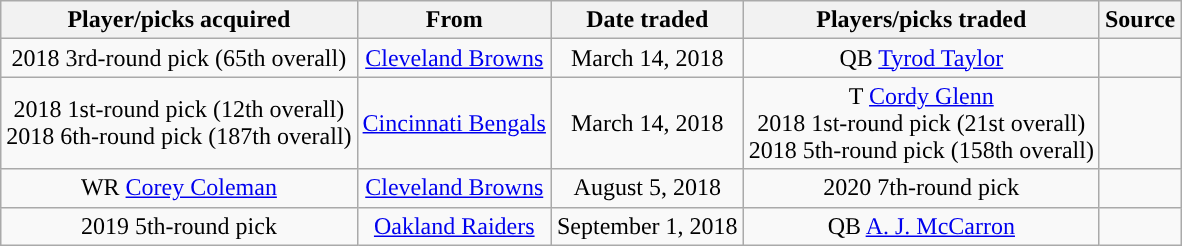<table class="wikitable sortable" style="text-align:center">
<tr>
<th>Player/picks acquired</th>
<th>From</th>
<th>Date traded</th>
<th>Players/picks traded</th>
<th>Source</th>
</tr>
<tr>
<td>2018 3rd-round pick (65th overall)</td>
<td><a href='#'>Cleveland Browns</a></td>
<td>March 14, 2018</td>
<td>QB <a href='#'>Tyrod Taylor</a></td>
<td></td>
</tr>
<tr>
<td>2018 1st-round pick (12th overall) <br> 2018 6th-round pick (187th overall)</td>
<td><a href='#'>Cincinnati Bengals</a></td>
<td>March 14, 2018</td>
<td>T <a href='#'>Cordy Glenn</a><br>2018 1st-round pick (21st overall)<br>2018 5th-round pick (158th overall)</td>
<td></td>
</tr>
<tr>
<td>WR <a href='#'>Corey Coleman</a></td>
<td><a href='#'>Cleveland Browns</a></td>
<td>August 5, 2018</td>
<td>2020 7th-round pick</td>
<td></td>
</tr>
<tr>
<td>2019 5th-round pick</td>
<td><a href='#'>Oakland Raiders</a></td>
<td>September 1, 2018</td>
<td>QB <a href='#'>A. J. McCarron</a></td>
<td></td>
</tr>
</table>
